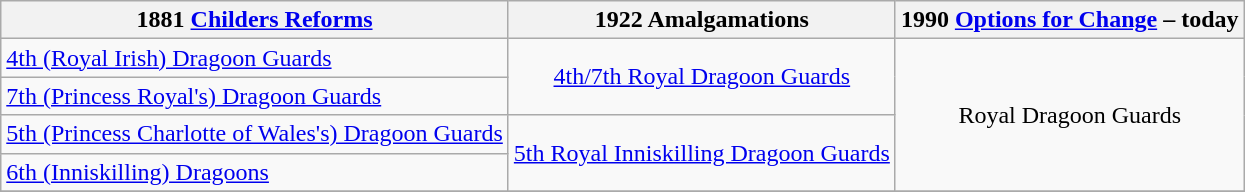<table class="wikitable">
<tr>
<th>1881 <a href='#'>Childers Reforms</a></th>
<th>1922 Amalgamations</th>
<th>1990 <a href='#'>Options for Change</a> – today</th>
</tr>
<tr>
<td><a href='#'>4th (Royal Irish) Dragoon Guards</a></td>
<td rowspan="2" colspan="1" style="text-align: center;"><a href='#'>4th/7th Royal Dragoon Guards</a></td>
<td rowspan="4" colspan="1" style="text-align: center;">Royal Dragoon Guards</td>
</tr>
<tr>
<td><a href='#'>7th (Princess Royal's) Dragoon Guards</a></td>
</tr>
<tr>
<td><a href='#'>5th (Princess Charlotte of Wales's) Dragoon Guards</a></td>
<td rowspan="2" colspan="1" style="text-align: center;"><a href='#'>5th Royal Inniskilling Dragoon Guards</a></td>
</tr>
<tr>
<td><a href='#'>6th (Inniskilling) Dragoons</a></td>
</tr>
<tr>
</tr>
</table>
